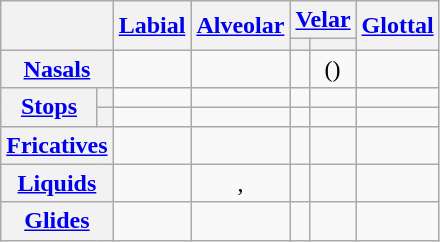<table class="wikitable" style="text-align:center;">
<tr>
<th rowspan="2" colspan="2"></th>
<th rowspan="2"><a href='#'>Labial</a></th>
<th rowspan="2"><a href='#'>Alveolar</a></th>
<th colspan="2"><a href='#'>Velar</a></th>
<th rowspan="2"><a href='#'>Glottal</a></th>
</tr>
<tr>
<th></th>
<th></th>
</tr>
<tr>
<th colspan="2"><a href='#'>Nasals</a></th>
<td></td>
<td></td>
<td></td>
<td>()</td>
<td></td>
</tr>
<tr>
<th rowspan="2"><a href='#'>Stops</a></th>
<th></th>
<td></td>
<td></td>
<td></td>
<td></td>
<td></td>
</tr>
<tr>
<th></th>
<td></td>
<td></td>
<td></td>
<td></td>
<td></td>
</tr>
<tr>
<th colspan="2"><a href='#'>Fricatives</a></th>
<td></td>
<td></td>
<td></td>
<td></td>
<td></td>
</tr>
<tr>
<th colspan="2"><a href='#'>Liquids</a></th>
<td></td>
<td>, </td>
<td></td>
<td></td>
<td></td>
</tr>
<tr>
<th colspan="2"><a href='#'>Glides</a></th>
<td></td>
<td></td>
<td></td>
<td></td>
<td></td>
</tr>
</table>
